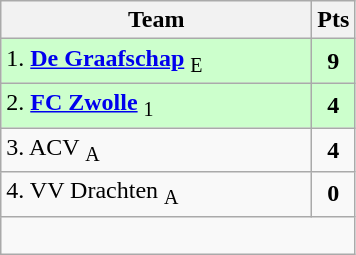<table class="wikitable" style="text-align:center; float:left; margin-right:1em;">
<tr>
<th style="width:200px">Team</th>
<th width=20>Pts</th>
</tr>
<tr bgcolor=ccffcc>
<td align=left>1. <strong><a href='#'>De Graafschap</a></strong> <sub>E</sub></td>
<td><strong>9</strong></td>
</tr>
<tr bgcolor=ccffcc>
<td align=left>2. <strong><a href='#'>FC Zwolle</a></strong> <sub>1</sub></td>
<td><strong>4</strong></td>
</tr>
<tr>
<td align=left>3. ACV <sub>A</sub></td>
<td><strong>4</strong></td>
</tr>
<tr>
<td align=left>4. VV Drachten <sub>A</sub></td>
<td><strong>0</strong></td>
</tr>
<tr>
<td colspan=2> </td>
</tr>
</table>
